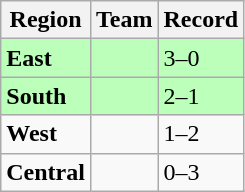<table class="wikitable">
<tr>
<th>Region</th>
<th>Team</th>
<th>Record</th>
</tr>
<tr bgcolor=#bbffbb>
<td><strong>East</strong></td>
<td></td>
<td>3–0</td>
</tr>
<tr bgcolor=#bbffbb>
<td><strong>South</strong></td>
<td></td>
<td>2–1</td>
</tr>
<tr>
<td><strong>West</strong></td>
<td></td>
<td>1–2</td>
</tr>
<tr>
<td><strong>Central</strong></td>
<td></td>
<td>0–3</td>
</tr>
</table>
